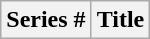<table class="wikitable plainrowheaders">
<tr>
<th>Series #</th>
<th>Title<br>





</th>
</tr>
</table>
